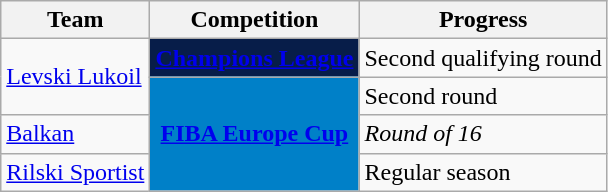<table class="wikitable sortable">
<tr>
<th>Team</th>
<th>Competition</th>
<th>Progress</th>
</tr>
<tr>
<td rowspan=2><a href='#'>Levski Lukoil</a></td>
<td style="background-color:#071D49;color:#D0D3D4;text-align:center"><strong><a href='#'><span>Champions League</span></a></strong></td>
<td>Second qualifying round</td>
</tr>
<tr>
<td rowspan="3" style="background-color:#0080c8;color:#D0D3D4;text-align:center"><strong><a href='#'><span>FIBA Europe Cup</span></a></strong></td>
<td>Second round</td>
</tr>
<tr>
<td><a href='#'>Balkan</a></td>
<td><em>Round of 16</em></td>
</tr>
<tr>
<td><a href='#'>Rilski Sportist</a></td>
<td>Regular season</td>
</tr>
</table>
